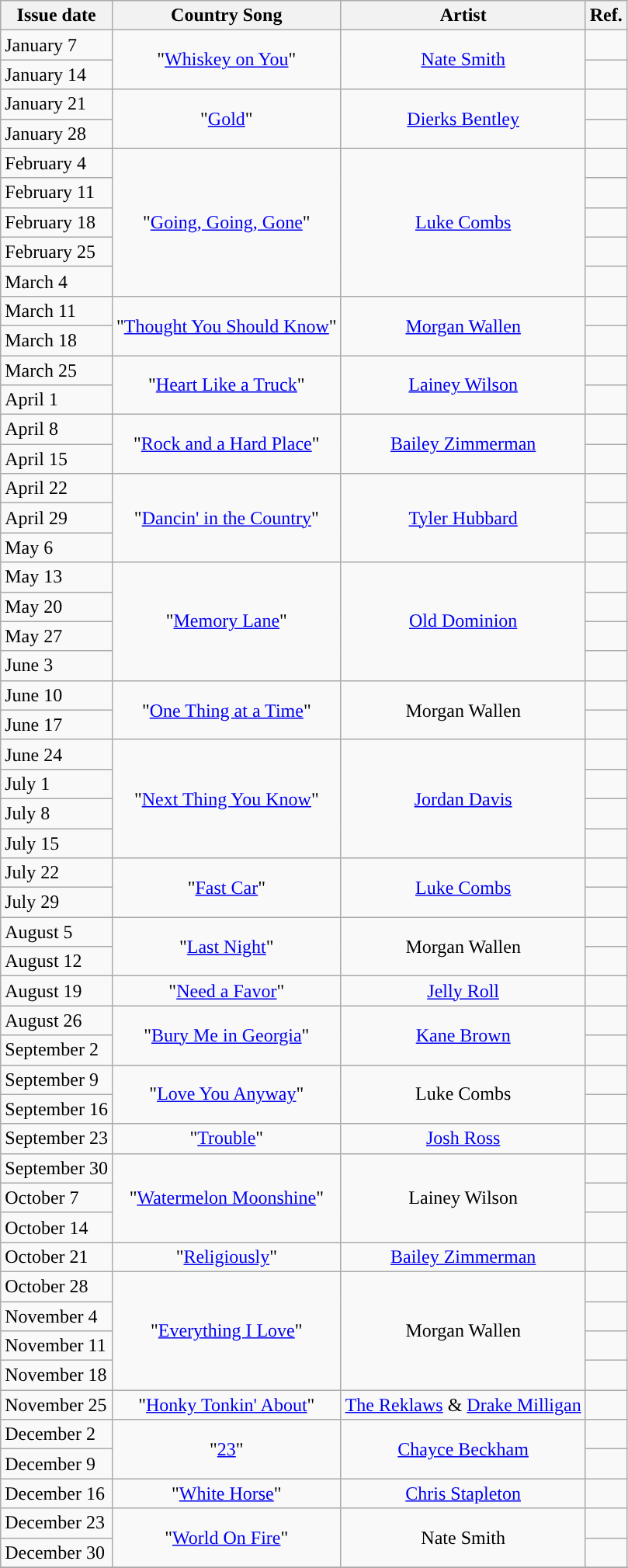<table class="wikitable">
<tr>
<th>Issue date</th>
<th>Country Song</th>
<th>Artist</th>
<th>Ref.</th>
</tr>
<tr>
<td>January 7</td>
<td align="center" rowspan="2">"<a href='#'>Whiskey on You</a>"</td>
<td align="center" rowspan="2"><a href='#'>Nate Smith</a></td>
<td align="center"></td>
</tr>
<tr>
<td>January 14</td>
<td align="center"></td>
</tr>
<tr>
<td>January 21</td>
<td align="center" rowspan="2">"<a href='#'>Gold</a>"</td>
<td align="center" rowspan="2"><a href='#'>Dierks Bentley</a></td>
<td align="center"></td>
</tr>
<tr>
<td>January 28</td>
<td align="center"></td>
</tr>
<tr>
<td>February 4</td>
<td align="center" rowspan="5">"<a href='#'>Going, Going, Gone</a>"</td>
<td align="center" rowspan="5"><a href='#'>Luke Combs</a></td>
<td align="center"></td>
</tr>
<tr>
<td>February 11</td>
<td align="center"></td>
</tr>
<tr>
<td>February 18</td>
<td align="center"></td>
</tr>
<tr>
<td>February 25</td>
<td align="center"></td>
</tr>
<tr>
<td>March 4</td>
<td align="center"></td>
</tr>
<tr>
<td>March 11</td>
<td align="center" rowspan="2">"<a href='#'>Thought You Should Know</a>"</td>
<td align="center" rowspan="2"><a href='#'>Morgan Wallen</a></td>
<td align="center"></td>
</tr>
<tr>
<td>March 18</td>
<td align="center"></td>
</tr>
<tr>
<td>March 25</td>
<td align="center" rowspan="2">"<a href='#'>Heart Like a Truck</a>"</td>
<td align="center" rowspan="2"><a href='#'>Lainey Wilson</a></td>
<td align="center"></td>
</tr>
<tr>
<td>April 1</td>
<td align="center"></td>
</tr>
<tr>
<td>April 8</td>
<td align="center" rowspan="2">"<a href='#'>Rock and a Hard Place</a>"</td>
<td align="center" rowspan="2"><a href='#'>Bailey Zimmerman</a></td>
<td align="center"></td>
</tr>
<tr>
<td>April 15</td>
<td align="center"></td>
</tr>
<tr>
<td>April 22</td>
<td align="center" rowspan="3">"<a href='#'>Dancin' in the Country</a>"</td>
<td align="center" rowspan="3"><a href='#'>Tyler Hubbard</a></td>
<td align="center"></td>
</tr>
<tr>
<td>April 29</td>
<td align="center"></td>
</tr>
<tr>
<td>May 6</td>
<td align="center"></td>
</tr>
<tr>
<td>May 13</td>
<td align="center" rowspan="4">"<a href='#'>Memory Lane</a>"</td>
<td align="center" rowspan="4"><a href='#'>Old Dominion</a></td>
<td align="center"></td>
</tr>
<tr>
<td>May 20</td>
<td align="center"></td>
</tr>
<tr>
<td>May 27</td>
<td align="center"></td>
</tr>
<tr>
<td>June 3</td>
<td align="center"></td>
</tr>
<tr>
<td>June 10</td>
<td align="center" rowspan="2">"<a href='#'>One Thing at a Time</a>"</td>
<td align="center" rowspan="2">Morgan Wallen</td>
<td align="center"></td>
</tr>
<tr>
<td>June 17</td>
<td align="center"></td>
</tr>
<tr>
<td>June 24</td>
<td align="center" rowspan="4">"<a href='#'>Next Thing You Know</a>"</td>
<td align="center" rowspan="4"><a href='#'>Jordan Davis</a></td>
<td align="center"></td>
</tr>
<tr>
<td>July 1</td>
<td align="center"></td>
</tr>
<tr>
<td>July 8</td>
<td align="center"></td>
</tr>
<tr>
<td>July 15</td>
<td align="center"></td>
</tr>
<tr>
<td>July 22</td>
<td align="center"  rowspan="2">"<a href='#'>Fast Car</a>"</td>
<td align="center"  rowspan="2"><a href='#'>Luke Combs</a></td>
<td align="center"></td>
</tr>
<tr>
<td>July 29</td>
<td align="center"></td>
</tr>
<tr>
<td>August 5</td>
<td align="center" rowspan="2">"<a href='#'>Last Night</a>"</td>
<td align="center" rowspan="2">Morgan Wallen</td>
<td align="center"></td>
</tr>
<tr>
<td>August 12</td>
<td align="center"></td>
</tr>
<tr>
<td>August 19</td>
<td align="center">"<a href='#'>Need a Favor</a>"</td>
<td align="center"><a href='#'>Jelly Roll</a></td>
<td align="center"></td>
</tr>
<tr>
<td>August 26</td>
<td align="center" rowspan="2">"<a href='#'>Bury Me in Georgia</a>"</td>
<td align="center" rowspan="2"><a href='#'>Kane Brown</a></td>
<td align="center"></td>
</tr>
<tr>
<td>September 2</td>
<td align="center"></td>
</tr>
<tr>
<td>September 9</td>
<td align="center" rowspan="2">"<a href='#'>Love You Anyway</a>"</td>
<td align="center" rowspan="2">Luke Combs</td>
<td align="center"></td>
</tr>
<tr>
<td>September 16</td>
<td align="center"></td>
</tr>
<tr>
<td>September 23</td>
<td align="center">"<a href='#'>Trouble</a>"</td>
<td align="center"><a href='#'>Josh Ross</a></td>
<td align="center"></td>
</tr>
<tr>
<td>September 30</td>
<td align="center" rowspan="3">"<a href='#'>Watermelon Moonshine</a>"</td>
<td align="center" rowspan="3">Lainey Wilson</td>
<td align="center"></td>
</tr>
<tr>
<td>October 7</td>
<td align="center"></td>
</tr>
<tr>
<td>October 14</td>
<td align="center"></td>
</tr>
<tr>
<td>October 21</td>
<td align="center">"<a href='#'>Religiously</a>"</td>
<td align="center"><a href='#'>Bailey Zimmerman</a></td>
<td align="center"></td>
</tr>
<tr>
<td>October 28</td>
<td align="center" rowspan="4">"<a href='#'>Everything I Love</a>"</td>
<td align="center" rowspan="4">Morgan Wallen</td>
<td align="center"></td>
</tr>
<tr>
<td>November 4</td>
<td align="center"></td>
</tr>
<tr>
<td>November 11</td>
<td align="center"></td>
</tr>
<tr>
<td>November 18</td>
<td align="center"></td>
</tr>
<tr>
<td>November 25</td>
<td align="center">"<a href='#'>Honky Tonkin' About</a>"</td>
<td align="center"><a href='#'>The Reklaws</a> & <a href='#'>Drake Milligan</a></td>
<td align="center"></td>
</tr>
<tr>
<td>December 2</td>
<td align="center" rowspan="2">"<a href='#'>23</a>"</td>
<td align="center" rowspan="2"><a href='#'>Chayce Beckham</a></td>
<td align="center"></td>
</tr>
<tr>
<td>December 9</td>
<td align="center"></td>
</tr>
<tr>
<td>December 16</td>
<td align="center">"<a href='#'>White Horse</a>"</td>
<td align="center"><a href='#'>Chris Stapleton</a></td>
<td align="center"></td>
</tr>
<tr>
<td>December 23</td>
<td align="center" rowspan="2">"<a href='#'>World On Fire</a>"</td>
<td align="center" rowspan="2">Nate Smith</td>
<td align="center"></td>
</tr>
<tr>
<td>December 30</td>
<td align="center"></td>
</tr>
<tr>
</tr>
</table>
